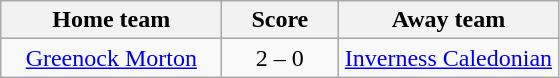<table class="wikitable" style="text-align: center">
<tr>
<th width=140>Home team</th>
<th width=70>Score</th>
<th width=140>Away team</th>
</tr>
<tr>
<td><a href='#'>Greenock Morton</a></td>
<td>2 – 0</td>
<td><a href='#'>Inverness Caledonian</a></td>
</tr>
</table>
